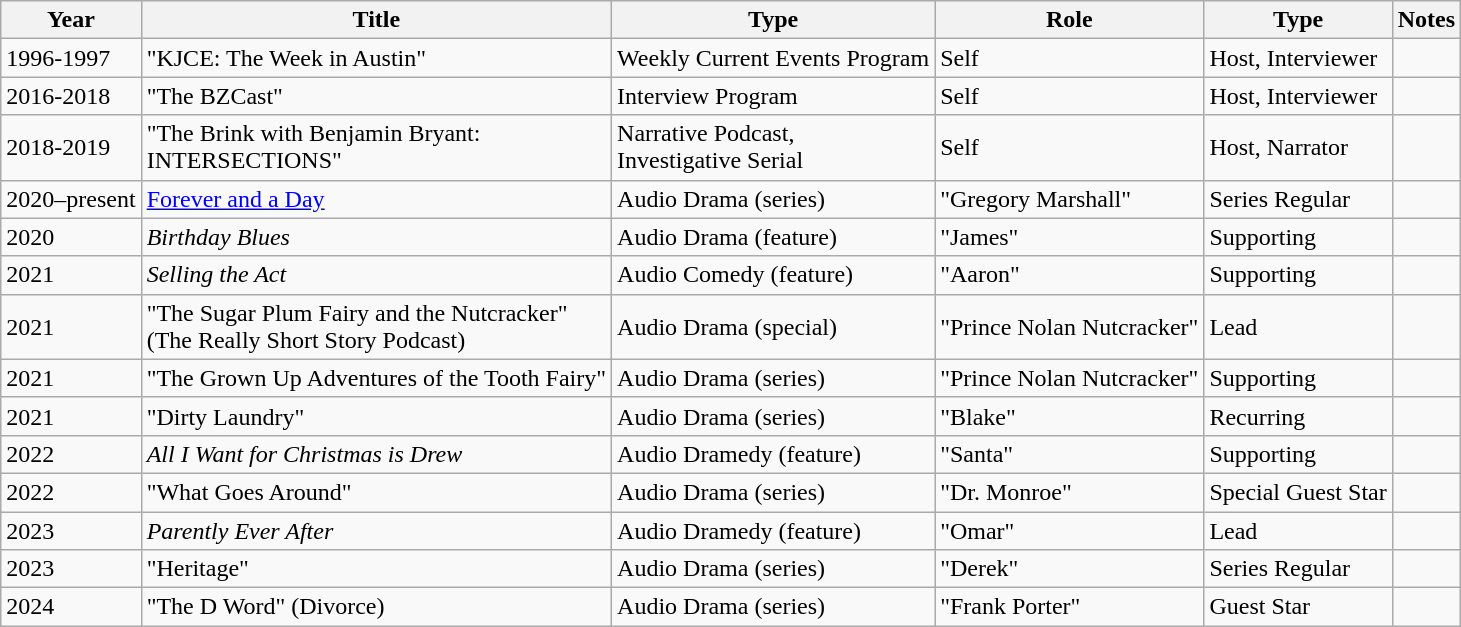<table class="wikitable">
<tr>
<th>Year</th>
<th>Title</th>
<th>Type</th>
<th>Role</th>
<th>Type</th>
<th>Notes</th>
</tr>
<tr>
<td>1996-1997</td>
<td>"KJCE: The Week in Austin"</td>
<td>Weekly Current Events Program</td>
<td>Self</td>
<td>Host, Interviewer</td>
<td></td>
</tr>
<tr>
<td>2016-2018</td>
<td>"The BZCast"</td>
<td>Interview Program</td>
<td>Self</td>
<td>Host, Interviewer</td>
<td></td>
</tr>
<tr>
<td>2018-2019</td>
<td>"The Brink with Benjamin Bryant:<br>INTERSECTIONS"</td>
<td>Narrative Podcast,<br>Investigative Serial</td>
<td>Self</td>
<td>Host, Narrator</td>
<td></td>
</tr>
<tr>
<td>2020–present</td>
<td><a href='#'>Forever and a Day</a></td>
<td>Audio Drama (series)</td>
<td>"Gregory Marshall"</td>
<td>Series Regular</td>
<td></td>
</tr>
<tr>
<td>2020</td>
<td><em>Birthday Blues</em></td>
<td>Audio Drama (feature)</td>
<td>"James"</td>
<td>Supporting</td>
<td></td>
</tr>
<tr>
<td>2021</td>
<td><em>Selling the Act</em></td>
<td>Audio Comedy (feature)</td>
<td>"Aaron"</td>
<td>Supporting</td>
<td></td>
</tr>
<tr>
<td>2021</td>
<td>"The Sugar Plum Fairy and the Nutcracker"<br>(The Really Short Story Podcast)</td>
<td>Audio Drama (special)</td>
<td>"Prince Nolan Nutcracker"</td>
<td>Lead</td>
<td></td>
</tr>
<tr>
<td>2021</td>
<td>"The Grown Up Adventures of the Tooth Fairy"</td>
<td>Audio Drama (series)</td>
<td>"Prince Nolan Nutcracker"</td>
<td>Supporting</td>
<td></td>
</tr>
<tr>
<td>2021</td>
<td>"Dirty Laundry"</td>
<td>Audio Drama (series)</td>
<td>"Blake"</td>
<td>Recurring</td>
<td></td>
</tr>
<tr>
<td>2022</td>
<td><em>All I Want for Christmas is Drew</em></td>
<td>Audio Dramedy (feature)</td>
<td>"Santa"</td>
<td>Supporting</td>
<td></td>
</tr>
<tr>
<td>2022</td>
<td>"What Goes Around"</td>
<td>Audio Drama (series)</td>
<td>"Dr. Monroe"</td>
<td>Special Guest Star</td>
<td></td>
</tr>
<tr>
<td>2023</td>
<td><em>Parently Ever After</em></td>
<td>Audio Dramedy (feature)</td>
<td>"Omar"</td>
<td>Lead</td>
<td></td>
</tr>
<tr>
<td>2023</td>
<td>"Heritage"</td>
<td>Audio Drama (series)</td>
<td>"Derek"</td>
<td>Series Regular</td>
<td></td>
</tr>
<tr>
<td>2024</td>
<td>"The D Word" (Divorce)</td>
<td>Audio Drama (series)</td>
<td>"Frank Porter"</td>
<td>Guest Star</td>
<td></td>
</tr>
</table>
